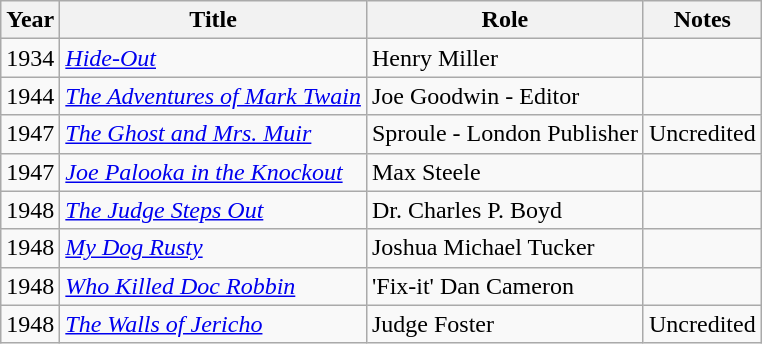<table class="wikitable">
<tr>
<th>Year</th>
<th>Title</th>
<th>Role</th>
<th>Notes</th>
</tr>
<tr>
<td>1934</td>
<td><em><a href='#'>Hide-Out</a></em></td>
<td>Henry Miller</td>
<td></td>
</tr>
<tr>
<td>1944</td>
<td><em><a href='#'>The Adventures of Mark Twain</a></em></td>
<td>Joe Goodwin - Editor</td>
<td></td>
</tr>
<tr>
<td>1947</td>
<td><em><a href='#'>The Ghost and Mrs. Muir</a></em></td>
<td>Sproule - London Publisher</td>
<td>Uncredited</td>
</tr>
<tr>
<td>1947</td>
<td><em><a href='#'>Joe Palooka in the Knockout</a></em></td>
<td>Max Steele</td>
<td></td>
</tr>
<tr>
<td>1948</td>
<td><em><a href='#'>The Judge Steps Out</a></em></td>
<td>Dr. Charles P. Boyd</td>
<td></td>
</tr>
<tr>
<td>1948</td>
<td><em><a href='#'>My Dog Rusty</a></em></td>
<td>Joshua Michael Tucker</td>
<td></td>
</tr>
<tr>
<td>1948</td>
<td><em><a href='#'>Who Killed Doc Robbin</a></em></td>
<td>'Fix-it' Dan Cameron</td>
<td></td>
</tr>
<tr>
<td>1948</td>
<td><em><a href='#'>The Walls of Jericho</a></em></td>
<td>Judge Foster</td>
<td>Uncredited</td>
</tr>
</table>
